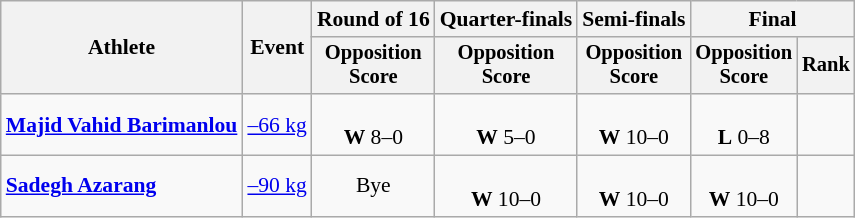<table class=wikitable style=font-size:90%;text-align:center>
<tr>
<th rowspan=2>Athlete</th>
<th rowspan=2>Event</th>
<th>Round of 16</th>
<th>Quarter-finals</th>
<th>Semi-finals</th>
<th colspan=2>Final</th>
</tr>
<tr style=font-size:95%>
<th>Opposition<br>Score</th>
<th>Opposition<br>Score</th>
<th>Opposition<br>Score</th>
<th>Opposition<br>Score</th>
<th>Rank</th>
</tr>
<tr>
<td align="left"><strong><a href='#'>Majid Vahid Barimanlou</a></strong></td>
<td align="left"><a href='#'>–66 kg</a></td>
<td><br><strong>W</strong> 8–0</td>
<td><br><strong>W</strong> 5–0</td>
<td><br><strong>W</strong> 10–0</td>
<td><br><strong>L</strong> 0–8</td>
<td align=center></td>
</tr>
<tr>
<td align="left"><strong><a href='#'>Sadegh Azarang</a></strong></td>
<td align="left"><a href='#'>–90 kg</a></td>
<td>Bye</td>
<td><br><strong>W</strong> 10–0</td>
<td><br><strong>W</strong> 10–0</td>
<td><br><strong>W</strong> 10–0</td>
<td align=center></td>
</tr>
</table>
